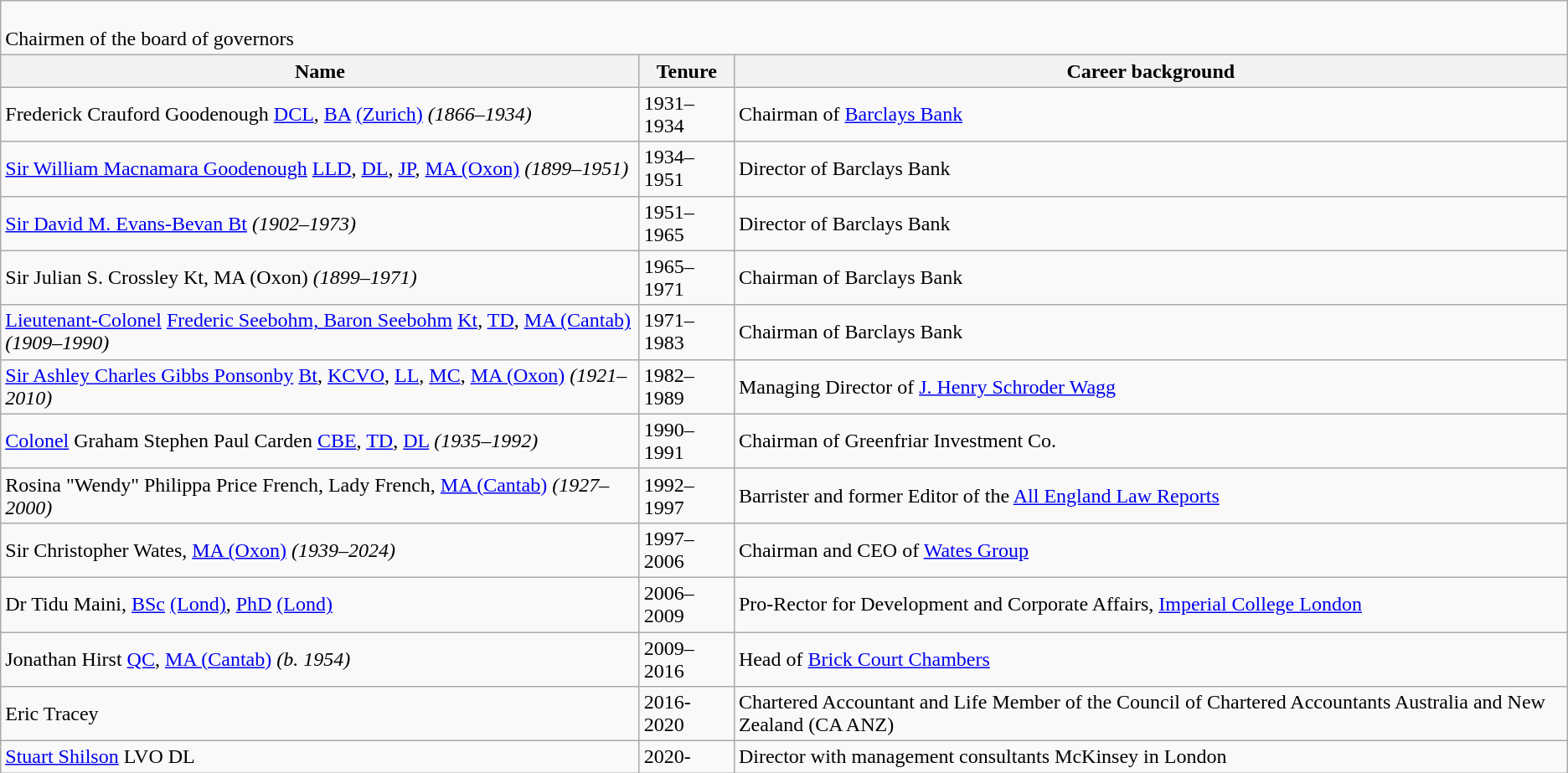<table class="wikitable">
<tr>
<td colspan="3"><br>Chairmen of the board of governors</td>
</tr>
<tr>
<th>Name</th>
<th>Tenure</th>
<th>Career background</th>
</tr>
<tr>
<td>Frederick Crauford Goodenough <a href='#'>DCL</a>, <a href='#'>BA</a> <a href='#'>(Zurich)</a> <em>(1866–1934)</em> </td>
<td>1931–1934</td>
<td>Chairman of <a href='#'>Barclays Bank</a></td>
</tr>
<tr>
<td><a href='#'>Sir William Macnamara Goodenough</a> <a href='#'>LLD</a>, <a href='#'>DL</a>, <a href='#'>JP</a>, <a href='#'>MA (Oxon)</a> <em>(1899–1951)</em> </td>
<td>1934–1951</td>
<td>Director of Barclays Bank</td>
</tr>
<tr>
<td><a href='#'>Sir David M. Evans-Bevan Bt</a> <em>(1902–1973)</em> </td>
<td>1951–1965</td>
<td>Director of Barclays Bank</td>
</tr>
<tr>
<td>Sir Julian S. Crossley Kt, MA (Oxon) <em>(1899–1971)</em> </td>
<td>1965–1971</td>
<td>Chairman of Barclays Bank</td>
</tr>
<tr>
<td><a href='#'>Lieutenant-Colonel</a> <a href='#'>Frederic Seebohm, Baron Seebohm</a> <a href='#'>Kt</a>, <a href='#'>TD</a>, <a href='#'>MA (Cantab)</a> <em>(1909–1990)</em> </td>
<td>1971–1983</td>
<td>Chairman of Barclays Bank</td>
</tr>
<tr>
<td><a href='#'>Sir Ashley Charles Gibbs Ponsonby</a> <a href='#'>Bt</a>, <a href='#'>KCVO</a>, <a href='#'>LL</a>, <a href='#'>MC</a>, <a href='#'>MA (Oxon)</a> <em>(1921–2010)</em> </td>
<td>1982–1989</td>
<td>Managing Director of <a href='#'>J. Henry Schroder Wagg</a></td>
</tr>
<tr>
<td><a href='#'>Colonel</a> Graham Stephen Paul Carden <a href='#'>CBE</a>, <a href='#'>TD</a>, <a href='#'>DL</a> <em>(1935–1992)</em> </td>
<td>1990–1991</td>
<td>Chairman of Greenfriar Investment Co.</td>
</tr>
<tr>
<td>Rosina "Wendy" Philippa Price French, Lady French, <a href='#'>MA (Cantab)</a> <em>(1927–2000)</em> </td>
<td>1992–1997</td>
<td>Barrister and former Editor of the <a href='#'>All England Law Reports</a></td>
</tr>
<tr>
<td>Sir Christopher Wates, <a href='#'>MA (Oxon)</a> <em>(1939–2024)</em></td>
<td>1997–2006</td>
<td>Chairman and CEO of <a href='#'>Wates Group</a></td>
</tr>
<tr>
<td>Dr Tidu Maini, <a href='#'>BSc</a> <a href='#'>(Lond)</a>, <a href='#'>PhD</a> <a href='#'>(Lond)</a></td>
<td>2006–2009</td>
<td>Pro-Rector for Development and Corporate Affairs, <a href='#'>Imperial College London</a></td>
</tr>
<tr>
<td>Jonathan Hirst <a href='#'>QC</a>, <a href='#'>MA (Cantab)</a> <em>(b. 1954)</em> </td>
<td>2009–2016</td>
<td>Head of <a href='#'>Brick Court Chambers</a></td>
</tr>
<tr>
<td>Eric Tracey</td>
<td>2016-2020</td>
<td>Chartered Accountant and Life Member of the Council of Chartered Accountants Australia and New Zealand (CA ANZ)</td>
</tr>
<tr>
<td><a href='#'>Stuart Shilson</a> LVO DL</td>
<td>2020-</td>
<td>Director with management consultants McKinsey in London</td>
</tr>
</table>
